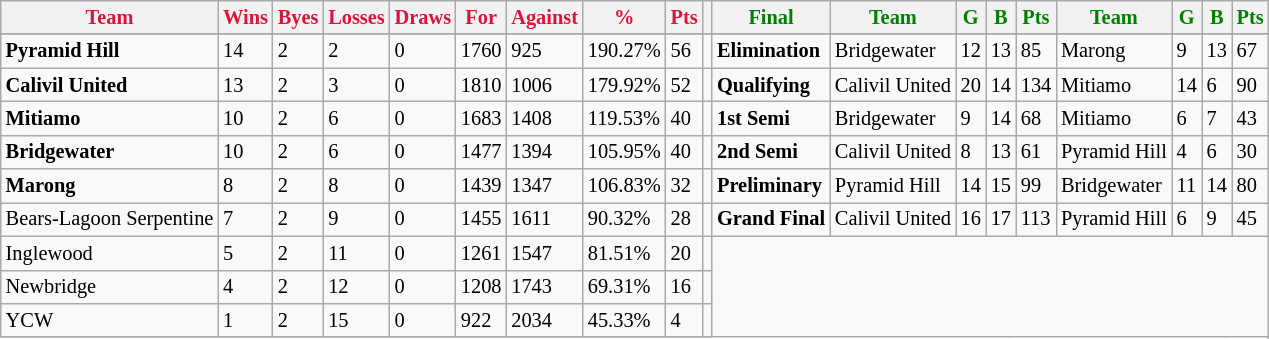<table style="font-size: 85%; text-align: left;" class="wikitable">
<tr>
<th style="color:crimson">Team</th>
<th style="color:crimson">Wins</th>
<th style="color:crimson">Byes</th>
<th style="color:crimson">Losses</th>
<th style="color:crimson">Draws</th>
<th style="color:crimson">For</th>
<th style="color:crimson">Against</th>
<th style="color:crimson">%</th>
<th style="color:crimson">Pts</th>
<th></th>
<th style="color:green">Final</th>
<th style="color:green">Team</th>
<th style="color:green">G</th>
<th style="color:green">B</th>
<th style="color:green">Pts</th>
<th style="color:green">Team</th>
<th style="color:green">G</th>
<th style="color:green">B</th>
<th style="color:green">Pts</th>
</tr>
<tr>
</tr>
<tr>
</tr>
<tr>
<td><strong>	Pyramid Hill	</strong></td>
<td>14</td>
<td>2</td>
<td>2</td>
<td>0</td>
<td>1760</td>
<td>925</td>
<td>190.27%</td>
<td>56</td>
<td></td>
<td><strong>Elimination</strong></td>
<td>Bridgewater</td>
<td>12</td>
<td>13</td>
<td>85</td>
<td>Marong</td>
<td>9</td>
<td>13</td>
<td>67</td>
</tr>
<tr>
<td><strong>	Calivil United	</strong></td>
<td>13</td>
<td>2</td>
<td>3</td>
<td>0</td>
<td>1810</td>
<td>1006</td>
<td>179.92%</td>
<td>52</td>
<td></td>
<td><strong>Qualifying</strong></td>
<td>Calivil United</td>
<td>20</td>
<td>14</td>
<td>134</td>
<td>Mitiamo</td>
<td>14</td>
<td>6</td>
<td>90</td>
</tr>
<tr>
<td><strong>	Mitiamo	</strong></td>
<td>10</td>
<td>2</td>
<td>6</td>
<td>0</td>
<td>1683</td>
<td>1408</td>
<td>119.53%</td>
<td>40</td>
<td></td>
<td><strong>1st Semi</strong></td>
<td>Bridgewater</td>
<td>9</td>
<td>14</td>
<td>68</td>
<td>Mitiamo</td>
<td>6</td>
<td>7</td>
<td>43</td>
</tr>
<tr>
<td><strong>	Bridgewater	</strong></td>
<td>10</td>
<td>2</td>
<td>6</td>
<td>0</td>
<td>1477</td>
<td>1394</td>
<td>105.95%</td>
<td>40</td>
<td></td>
<td><strong>2nd Semi</strong></td>
<td>Calivil United</td>
<td>8</td>
<td>13</td>
<td>61</td>
<td>Pyramid Hill</td>
<td>4</td>
<td>6</td>
<td>30</td>
</tr>
<tr>
<td><strong>	Marong	</strong></td>
<td>8</td>
<td>2</td>
<td>8</td>
<td>0</td>
<td>1439</td>
<td>1347</td>
<td>106.83%</td>
<td>32</td>
<td></td>
<td><strong>Preliminary</strong></td>
<td>Pyramid Hill</td>
<td>14</td>
<td>15</td>
<td>99</td>
<td>Bridgewater</td>
<td>11</td>
<td>14</td>
<td>80</td>
</tr>
<tr>
<td>Bears-Lagoon Serpentine</td>
<td>7</td>
<td>2</td>
<td>9</td>
<td>0</td>
<td>1455</td>
<td>1611</td>
<td>90.32%</td>
<td>28</td>
<td></td>
<td><strong>Grand Final</strong></td>
<td>Calivil United</td>
<td>16</td>
<td>17</td>
<td>113</td>
<td>Pyramid Hill</td>
<td>6</td>
<td>9</td>
<td>45</td>
</tr>
<tr>
<td>Inglewood</td>
<td>5</td>
<td>2</td>
<td>11</td>
<td>0</td>
<td>1261</td>
<td>1547</td>
<td>81.51%</td>
<td>20</td>
<td></td>
</tr>
<tr>
<td>Newbridge</td>
<td>4</td>
<td>2</td>
<td>12</td>
<td>0</td>
<td>1208</td>
<td>1743</td>
<td>69.31%</td>
<td>16</td>
<td></td>
</tr>
<tr>
<td>YCW</td>
<td>1</td>
<td>2</td>
<td>15</td>
<td>0</td>
<td>922</td>
<td>2034</td>
<td>45.33%</td>
<td>4</td>
<td></td>
</tr>
<tr>
</tr>
</table>
